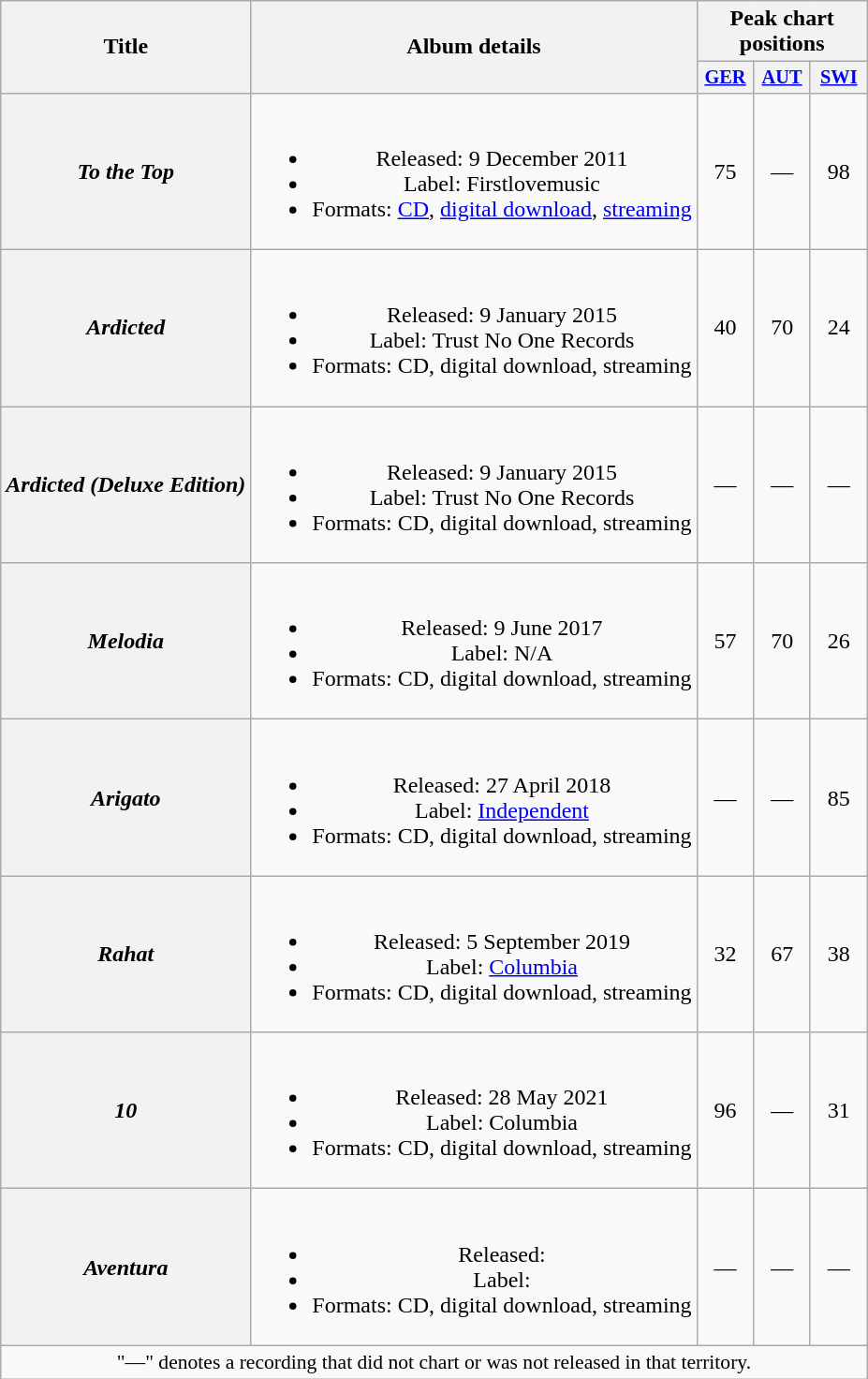<table class="wikitable plainrowheaders" style="text-align:center;">
<tr>
<th scope="col" rowspan="2">Title</th>
<th scope="col" rowspan="2">Album details</th>
<th scope="col" colspan="3">Peak chart positions</th>
</tr>
<tr>
<th style="width:2.5em; font-size:85%"><a href='#'>GER</a><br></th>
<th style="width:2.5em; font-size:85%"><a href='#'>AUT</a><br></th>
<th style="width:2.5em; font-size:85%"><a href='#'>SWI</a><br></th>
</tr>
<tr>
<th scope="row"><em>To the Top</em></th>
<td><br><ul><li>Released: 9 December 2011</li><li>Label: Firstlovemusic</li><li>Formats: <a href='#'>CD</a>, <a href='#'>digital download</a>, <a href='#'>streaming</a></li></ul></td>
<td>75</td>
<td>—</td>
<td>98</td>
</tr>
<tr>
<th scope="row"><em>Ardicted</em></th>
<td><br><ul><li>Released: 9 January 2015</li><li>Label: Trust No One Records</li><li>Formats: CD, digital download, streaming</li></ul></td>
<td>40</td>
<td>70</td>
<td>24</td>
</tr>
<tr>
<th scope="row"><em>Ardicted (Deluxe Edition)</em></th>
<td><br><ul><li>Released: 9 January 2015</li><li>Label: Trust No One Records</li><li>Formats: CD, digital download, streaming</li></ul></td>
<td>—</td>
<td>—</td>
<td>—</td>
</tr>
<tr>
<th scope="row"><em>Melodia</em></th>
<td><br><ul><li>Released: 9 June 2017</li><li>Label: N/A</li><li>Formats: CD, digital download, streaming</li></ul></td>
<td>57</td>
<td>70</td>
<td>26</td>
</tr>
<tr>
<th scope="row"><em>Arigato</em></th>
<td><br><ul><li>Released: 27 April 2018</li><li>Label: <a href='#'>Independent</a></li><li>Formats: CD, digital download, streaming</li></ul></td>
<td>—</td>
<td>—</td>
<td>85</td>
</tr>
<tr>
<th scope="row"><em>Rahat</em></th>
<td><br><ul><li>Released: 5 September 2019</li><li>Label: <a href='#'>Columbia</a></li><li>Formats: CD, digital download, streaming</li></ul></td>
<td>32</td>
<td>67</td>
<td>38</td>
</tr>
<tr>
<th scope="row"><em>10</em></th>
<td><br><ul><li>Released: 28 May 2021</li><li>Label: Columbia</li><li>Formats: CD, digital download, streaming</li></ul></td>
<td>96</td>
<td>—</td>
<td>31</td>
</tr>
<tr>
<th scope="row"><em>Aventura</em></th>
<td><br><ul><li>Released:</li><li>Label:</li><li>Formats: CD, digital download, streaming</li></ul></td>
<td>—</td>
<td>—</td>
<td>—</td>
</tr>
<tr>
<td colspan="11" style="font-size:90%">"—" denotes a recording that did not chart or was not released in that territory.</td>
</tr>
</table>
